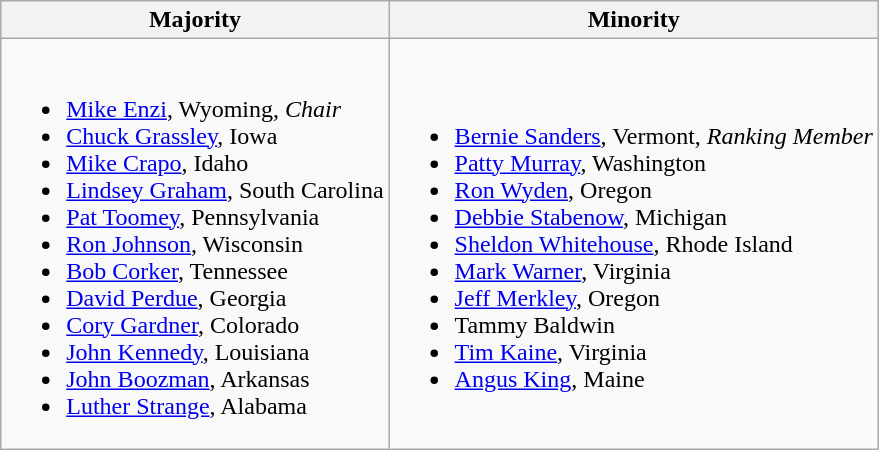<table class="wikitable">
<tr>
<th>Majority</th>
<th>Minority</th>
</tr>
<tr>
<td><br><ul><li><a href='#'>Mike Enzi</a>, Wyoming, <em>Chair</em></li><li><a href='#'>Chuck Grassley</a>, Iowa</li><li><a href='#'>Mike Crapo</a>, Idaho</li><li><a href='#'>Lindsey Graham</a>, South Carolina</li><li><a href='#'>Pat Toomey</a>, Pennsylvania</li><li><a href='#'>Ron Johnson</a>, Wisconsin</li><li><a href='#'>Bob Corker</a>, Tennessee</li><li><a href='#'>David Perdue</a>, Georgia</li><li><a href='#'>Cory Gardner</a>, Colorado</li><li><a href='#'>John Kennedy</a>, Louisiana</li><li><a href='#'>John Boozman</a>, Arkansas</li><li><a href='#'>Luther Strange</a>, Alabama</li></ul></td>
<td><br><ul><li><span><a href='#'>Bernie Sanders</a>, Vermont,</span> <em>Ranking Member</em></li><li><a href='#'>Patty Murray</a>, Washington</li><li><a href='#'>Ron Wyden</a>, Oregon</li><li><a href='#'>Debbie Stabenow</a>, Michigan</li><li><a href='#'>Sheldon Whitehouse</a>, Rhode Island</li><li><a href='#'>Mark Warner</a>, Virginia</li><li><a href='#'>Jeff Merkley</a>, Oregon</li><li>Tammy Baldwin</li><li><a href='#'>Tim Kaine</a>, Virginia</li><li><span><a href='#'>Angus King</a>, Maine</span></li></ul></td>
</tr>
</table>
